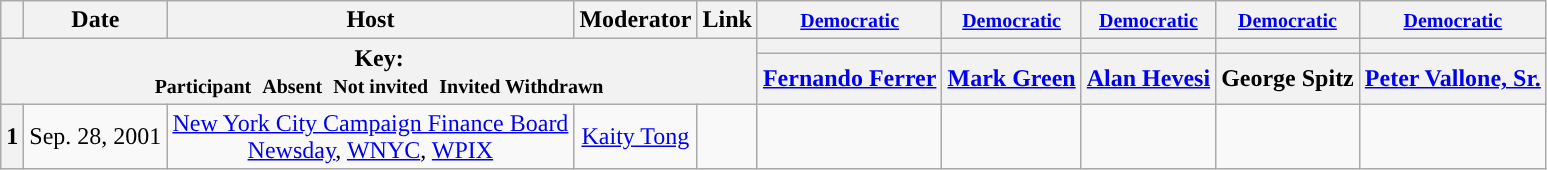<table class="wikitable" style="text-align:center;">
<tr>
<th scope="col"></th>
<th scope="col">Date</th>
<th scope="col">Host</th>
<th scope="col">Moderator</th>
<th scope="col">Link</th>
<th scope="col"><small><a href='#'>Democratic</a></small></th>
<th scope="col"><small><a href='#'>Democratic</a></small></th>
<th scope="col"><small><a href='#'>Democratic</a></small></th>
<th scope="col"><small><a href='#'>Democratic</a></small></th>
<th scope="col"><small><a href='#'>Democratic</a></small></th>
</tr>
<tr>
<th colspan="5" rowspan="2">Key:<br> <small>Participant </small>  <small>Absent </small>  <small>Not invited </small>  <small>Invited  Withdrawn</small></th>
<th scope="col" style="background:"></th>
<th scope="col" style="background:"></th>
<th scope="col" style="background:"></th>
<th scope="col" style="background:"></th>
<th scope="col" style="background:"></th>
</tr>
<tr>
<th scope="col"><a href='#'>Fernando Ferrer</a></th>
<th scope="col"><a href='#'>Mark Green</a></th>
<th scope="col"><a href='#'>Alan Hevesi</a></th>
<th scope="col">George Spitz</th>
<th scope="col"><a href='#'>Peter Vallone, Sr.</a></th>
</tr>
<tr>
<th>1</th>
<td style="white-space:nowrap;">Sep. 28, 2001</td>
<td style="white-space:nowrap;"><a href='#'>New York City Campaign Finance Board</a><br><a href='#'>Newsday</a>, <a href='#'>WNYC</a>, <a href='#'>WPIX</a></td>
<td style="white-space:nowrap;"><a href='#'>Kaity Tong</a></td>
<td style="white-space:nowrap;"></td>
<td></td>
<td></td>
<td></td>
<td></td>
<td></td>
</tr>
</table>
